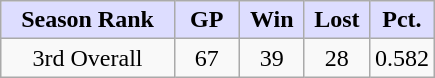<table class="wikitable" border="1">
<tr>
<th style="background:#DDDDFF;" width="40%"><strong> Season Rank </strong></th>
<th style="background:#DDDDFF;" width="15%"><strong> GP </strong></th>
<th style="background:#DDDDFF;" width="15%"><strong> Win</strong></th>
<th style="background:#DDDDFF;" width="15%"><strong> Lost </strong></th>
<th style="background:#DDDDFF;" width="15%"><strong> Pct.</strong></th>
</tr>
<tr>
<td align=center>3rd Overall</td>
<td align=center>67</td>
<td align=center>39</td>
<td align=center>28</td>
<td align=center>0.582</td>
</tr>
</table>
